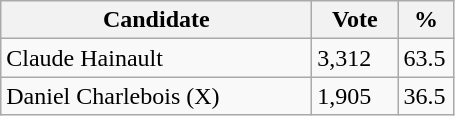<table class="wikitable">
<tr>
<th bgcolor="#DDDDFF" width="200px">Candidate</th>
<th bgcolor="#DDDDFF" width="50px">Vote</th>
<th bgcolor="#DDDDFF" width="30px">%</th>
</tr>
<tr>
<td>Claude Hainault</td>
<td>3,312</td>
<td>63.5</td>
</tr>
<tr>
<td>Daniel Charlebois (X)</td>
<td>1,905</td>
<td>36.5</td>
</tr>
</table>
